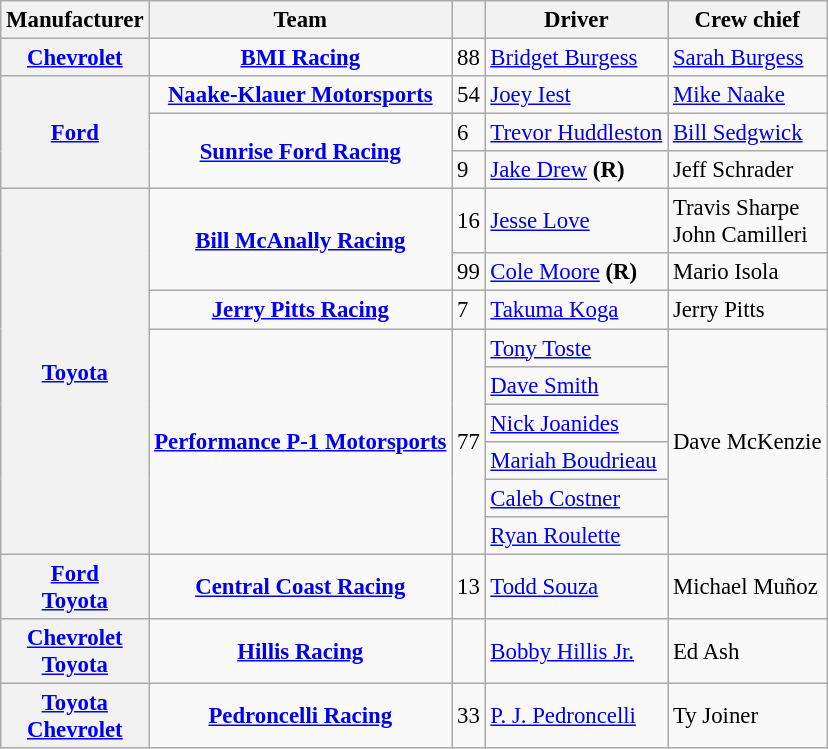<table class="wikitable" style="font-size: 95%;">
<tr>
<th>Manufacturer</th>
<th>Team</th>
<th></th>
<th>Driver</th>
<th>Crew chief</th>
</tr>
<tr>
<th><a href='#'>Chevrolet</a></th>
<td style="text-align:center;"><strong><a href='#'>BMI Racing</a></strong></td>
<td>88</td>
<td><a href='#'>Bridget Burgess</a></td>
<td><a href='#'>Sarah Burgess</a></td>
</tr>
<tr>
<th rowspan=3><a href='#'>Ford</a></th>
<td style="text-align:center;"><strong><a href='#'>Naake-Klauer Motorsports</a></strong></td>
<td>54</td>
<td><a href='#'>Joey Iest</a></td>
<td><a href='#'>Mike Naake</a></td>
</tr>
<tr>
<td rowspan=2 style="text-align:center;"><strong><a href='#'>Sunrise Ford Racing</a></strong></td>
<td>6</td>
<td><a href='#'>Trevor Huddleston</a></td>
<td><a href='#'>Bill Sedgwick</a></td>
</tr>
<tr>
<td>9</td>
<td><a href='#'>Jake Drew</a> <strong>(R)</strong></td>
<td>Jeff Schrader</td>
</tr>
<tr>
<th rowspan=9><a href='#'>Toyota</a></th>
<td rowspan=2 style="text-align:center;"><strong><a href='#'>Bill McAnally Racing</a></strong></td>
<td>16</td>
<td><a href='#'>Jesse Love</a></td>
<td>Travis Sharpe <small></small> <br> John Camilleri <small></small></td>
</tr>
<tr>
<td>99</td>
<td><a href='#'>Cole Moore</a> <strong>(R)</strong></td>
<td>Mario Isola</td>
</tr>
<tr>
<td style="text-align:center;"><strong><a href='#'>Jerry Pitts Racing</a></strong></td>
<td>7</td>
<td><a href='#'>Takuma Koga</a></td>
<td>Jerry Pitts</td>
</tr>
<tr>
<td rowspan=6 style="text-align:center;"><strong><a href='#'>Performance P-1 Motorsports</a></strong></td>
<td rowspan=6>77</td>
<td><a href='#'>Tony Toste</a> <small></small></td>
<td rowspan=6>Dave McKenzie</td>
</tr>
<tr>
<td><a href='#'>Dave Smith</a> <small></small></td>
</tr>
<tr>
<td><a href='#'>Nick Joanides</a> <small></small></td>
</tr>
<tr>
<td><a href='#'>Mariah Boudrieau</a> <small></small></td>
</tr>
<tr>
<td><a href='#'>Caleb Costner</a> <small></small></td>
</tr>
<tr>
<td><a href='#'>Ryan Roulette</a> <small></small></td>
</tr>
<tr>
<th><a href='#'>Ford</a> <small></small> <br> <a href='#'>Toyota</a> <small></small></th>
<td style="text-align:center;"><strong><a href='#'>Central Coast Racing</a></strong></td>
<td>13</td>
<td><a href='#'>Todd Souza</a></td>
<td>Michael Muñoz</td>
</tr>
<tr>
<th><a href='#'>Chevrolet</a> <small></small> <br> <a href='#'>Toyota</a> <small></small></th>
<td style="text-align:center;"><strong><a href='#'>Hillis Racing</a></strong></td>
<td></td>
<td><a href='#'>Bobby Hillis Jr.</a></td>
<td>Ed Ash</td>
</tr>
<tr>
<th><a href='#'>Toyota</a> <small></small> <br> <a href='#'>Chevrolet</a> <small></small></th>
<td style="text-align:center;"><strong><a href='#'>Pedroncelli Racing</a></strong></td>
<td>33</td>
<td><a href='#'>P. J. Pedroncelli</a></td>
<td>Ty Joiner</td>
</tr>
</table>
